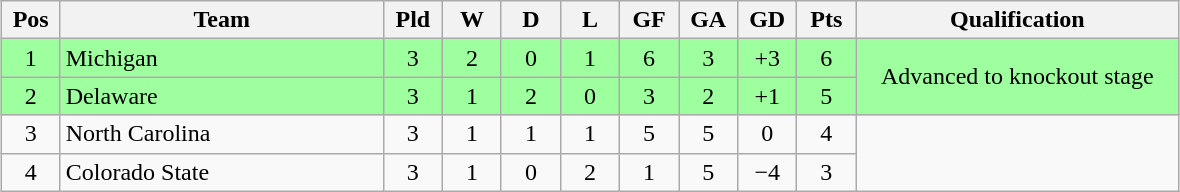<table class="wikitable" style="text-align:center; margin: 1em auto">
<tr>
<th style="width:2em">Pos</th>
<th style="width:13em">Team</th>
<th style="width:2em">Pld</th>
<th style="width:2em">W</th>
<th style="width:2em">D</th>
<th style="width:2em">L</th>
<th style="width:2em">GF</th>
<th style="width:2em">GA</th>
<th style="width:2em">GD</th>
<th style="width:2em">Pts</th>
<th style="width:13em">Qualification</th>
</tr>
<tr bgcolor="#9eff9e">
<td>1</td>
<td style="text-align:left">Michigan</td>
<td>3</td>
<td>2</td>
<td>0</td>
<td>1</td>
<td>6</td>
<td>3</td>
<td>+3</td>
<td>6</td>
<td rowspan="2">Advanced to knockout stage</td>
</tr>
<tr bgcolor="#9eff9e">
<td>2</td>
<td style="text-align:left">Delaware</td>
<td>3</td>
<td>1</td>
<td>2</td>
<td>0</td>
<td>3</td>
<td>2</td>
<td>+1</td>
<td>5</td>
</tr>
<tr>
<td>3</td>
<td style="text-align:left">North Carolina</td>
<td>3</td>
<td>1</td>
<td>1</td>
<td>1</td>
<td>5</td>
<td>5</td>
<td>0</td>
<td>4</td>
</tr>
<tr>
<td>4</td>
<td style="text-align:left">Colorado State</td>
<td>3</td>
<td>1</td>
<td>0</td>
<td>2</td>
<td>1</td>
<td>5</td>
<td>−4</td>
<td>3</td>
</tr>
</table>
